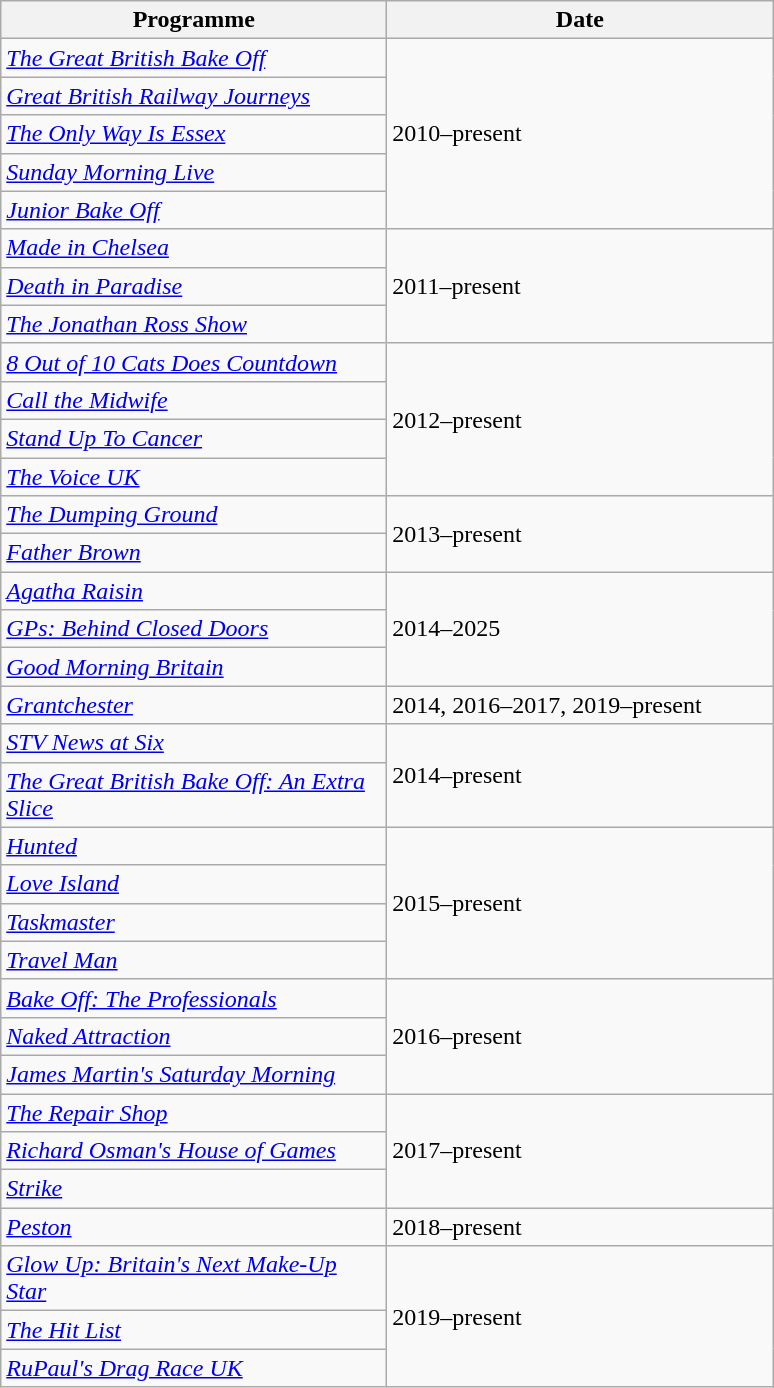<table class="wikitable">
<tr>
<th width=250>Programme</th>
<th width=250>Date</th>
</tr>
<tr>
<td><em><a href='#'>The Great British Bake Off</a></em></td>
<td rowspan="5">2010–present</td>
</tr>
<tr —>
<td><em><a href='#'>Great British Railway Journeys</a></em></td>
</tr>
<tr>
<td><em><a href='#'>The Only Way Is Essex</a></em></td>
</tr>
<tr>
<td><em><a href='#'>Sunday Morning Live</a></em></td>
</tr>
<tr>
<td><em><a href='#'>Junior Bake Off</a></em></td>
</tr>
<tr>
<td><em><a href='#'>Made in Chelsea</a></em></td>
<td rowspan="3">2011–present</td>
</tr>
<tr>
<td><em><a href='#'>Death in Paradise</a></em></td>
</tr>
<tr>
<td><em><a href='#'>The Jonathan Ross Show</a></em></td>
</tr>
<tr>
<td><em><a href='#'>8 Out of 10 Cats Does Countdown</a></em></td>
<td rowspan="4">2012–present</td>
</tr>
<tr>
<td><em><a href='#'>Call the Midwife</a></em></td>
</tr>
<tr>
<td><em><a href='#'>Stand Up To Cancer</a></em></td>
</tr>
<tr>
<td><em><a href='#'>The Voice UK</a></em></td>
</tr>
<tr>
<td><em><a href='#'>The Dumping Ground</a></em></td>
<td rowspan="2">2013–present</td>
</tr>
<tr>
<td><em><a href='#'>Father Brown</a></em></td>
</tr>
<tr>
<td><em><a href='#'>Agatha Raisin</a></em></td>
<td rowspan="3">2014–2025</td>
</tr>
<tr>
<td><em><a href='#'>GPs: Behind Closed Doors</a></em></td>
</tr>
<tr>
<td><em><a href='#'>Good Morning Britain</a></em></td>
</tr>
<tr>
<td><em><a href='#'>Grantchester</a></em></td>
<td>2014, 2016–2017, 2019–present</td>
</tr>
<tr>
<td><em><a href='#'>STV News at Six</a></em></td>
<td rowspan="2">2014–present</td>
</tr>
<tr>
<td><em><a href='#'>The Great British Bake Off: An Extra Slice</a></em></td>
</tr>
<tr>
<td><em><a href='#'>Hunted</a></em></td>
<td rowspan="4">2015–present</td>
</tr>
<tr>
<td><em><a href='#'>Love Island</a></em></td>
</tr>
<tr>
<td><em><a href='#'>Taskmaster</a></em></td>
</tr>
<tr>
<td><em><a href='#'>Travel Man</a></em></td>
</tr>
<tr>
<td><em><a href='#'>Bake Off: The Professionals</a></em></td>
<td rowspan="3">2016–present</td>
</tr>
<tr>
<td><em><a href='#'>Naked Attraction</a></em></td>
</tr>
<tr>
<td><em><a href='#'>James Martin's Saturday Morning</a></em></td>
</tr>
<tr>
<td><em><a href='#'>The Repair Shop</a></em></td>
<td rowspan="3">2017–present</td>
</tr>
<tr>
<td><em><a href='#'>Richard Osman's House of Games</a></em></td>
</tr>
<tr>
<td><em><a href='#'>Strike</a></em></td>
</tr>
<tr>
<td><em><a href='#'>Peston</a></em></td>
<td>2018–present</td>
</tr>
<tr>
<td><em><a href='#'>Glow Up: Britain's Next Make-Up Star</a></em></td>
<td rowspan="3">2019–present</td>
</tr>
<tr>
<td><em><a href='#'>The Hit List</a></em></td>
</tr>
<tr>
<td><em><a href='#'>RuPaul's Drag Race UK</a></em></td>
</tr>
</table>
